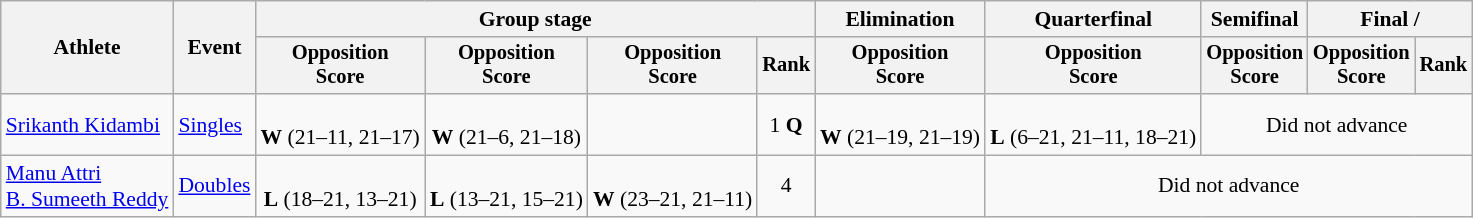<table class="wikitable" style="font-size:90%">
<tr>
<th rowspan=2>Athlete</th>
<th rowspan=2>Event</th>
<th colspan=4>Group stage</th>
<th>Elimination</th>
<th>Quarterfinal</th>
<th>Semifinal</th>
<th colspan=2>Final / </th>
</tr>
<tr style="font-size:95%">
<th>Opposition<br>Score</th>
<th>Opposition<br>Score</th>
<th>Opposition<br>Score</th>
<th>Rank</th>
<th>Opposition<br>Score</th>
<th>Opposition<br>Score</th>
<th>Opposition<br>Score</th>
<th>Opposition<br>Score</th>
<th>Rank</th>
</tr>
<tr align="center">
<td align=left><a href='#'>Srikanth Kidambi</a></td>
<td align=left><a href='#'>Singles</a></td>
<td><br><strong>W</strong> (21–11, 21–17)</td>
<td><br><strong>W</strong> (21–6, 21–18)</td>
<td></td>
<td>1 <strong>Q</strong></td>
<td><br><strong>W</strong> (21–19, 21–19)</td>
<td><br><strong>L</strong> (6–21, 21–11, 18–21)</td>
<td colspan="3">Did not advance</td>
</tr>
<tr align=center>
<td align=left><a href='#'>Manu Attri</a><br><a href='#'>B. Sumeeth Reddy</a></td>
<td align=left><a href='#'>Doubles</a></td>
<td><br><strong>L</strong> (18–21, 13–21)</td>
<td><br><strong>L</strong> (13–21, 15–21)</td>
<td><br><strong>W</strong> (23–21, 21–11)</td>
<td>4</td>
<td></td>
<td colspan="4">Did not advance</td>
</tr>
</table>
